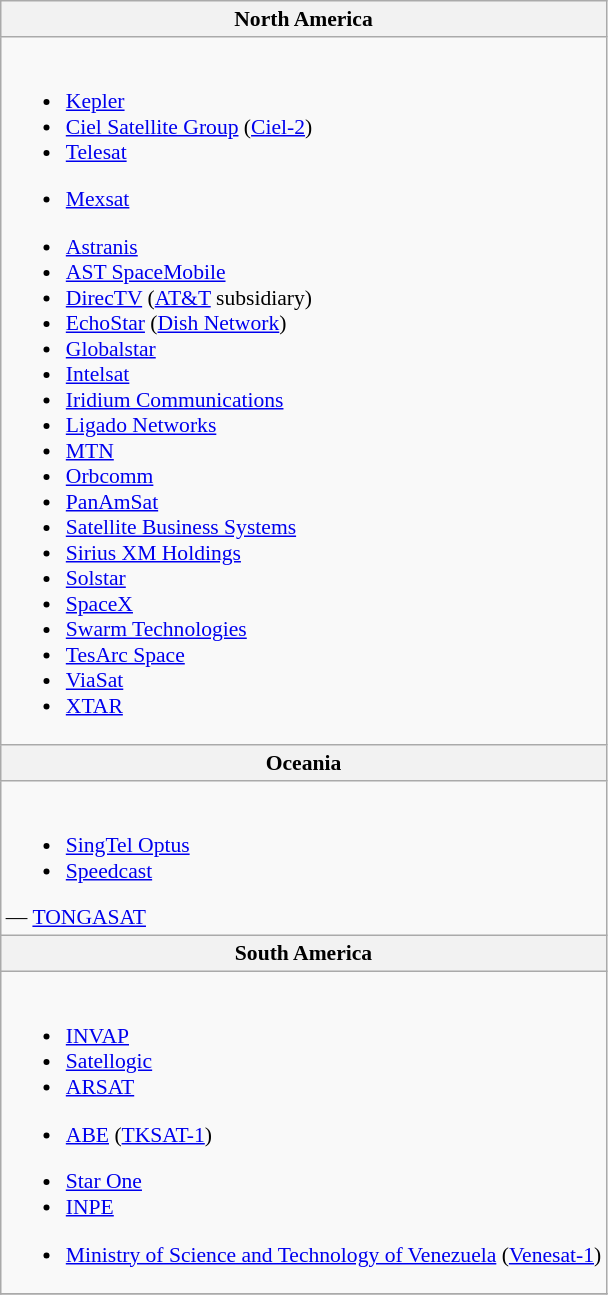<table class="wikitable" style="font-size:90%;">
<tr>
<th>North America</th>
</tr>
<tr>
<td><br><ul><li><a href='#'>Kepler</a></li><li><a href='#'>Ciel Satellite Group</a> (<a href='#'>Ciel-2</a>)</li><li><a href='#'>Telesat</a></li></ul><ul><li><a href='#'>Mexsat</a></li></ul><ul><li><a href='#'>Astranis</a></li><li><a href='#'>AST SpaceMobile</a></li><li><a href='#'>DirecTV</a> (<a href='#'>AT&T</a> subsidiary)</li><li><a href='#'>EchoStar</a> (<a href='#'>Dish Network</a>)</li><li><a href='#'>Globalstar</a></li><li><a href='#'>Intelsat</a></li><li><a href='#'>Iridium Communications</a></li><li><a href='#'>Ligado Networks</a></li><li><a href='#'>MTN</a></li><li><a href='#'>Orbcomm</a></li><li><a href='#'>PanAmSat</a></li><li><a href='#'>Satellite Business Systems</a></li><li><a href='#'>Sirius XM Holdings</a></li><li><a href='#'>Solstar</a></li><li><a href='#'>SpaceX</a></li><li><a href='#'>Swarm Technologies</a></li><li><a href='#'>TesArc Space</a></li><li><a href='#'>ViaSat</a></li><li><a href='#'>XTAR</a></li></ul></td>
</tr>
<tr>
<th>Oceania</th>
</tr>
<tr>
<td><br><ul><li><a href='#'>SingTel Optus</a></li><li><a href='#'>Speedcast</a></li></ul> — <a href='#'>TONGASAT</a></td>
</tr>
<tr>
<th>South America</th>
</tr>
<tr>
<td><br><ul><li><a href='#'>INVAP</a></li><li><a href='#'>Satellogic</a></li><li><a href='#'>ARSAT</a></li></ul><ul><li><a href='#'>ABE</a> (<a href='#'>TKSAT-1</a>)</li></ul><ul><li><a href='#'>Star One</a></li><li><a href='#'>INPE</a></li></ul><ul><li><a href='#'>Ministry of Science and Technology of Venezuela</a> (<a href='#'>Venesat-1</a>)</li></ul></td>
</tr>
<tr>
</tr>
</table>
